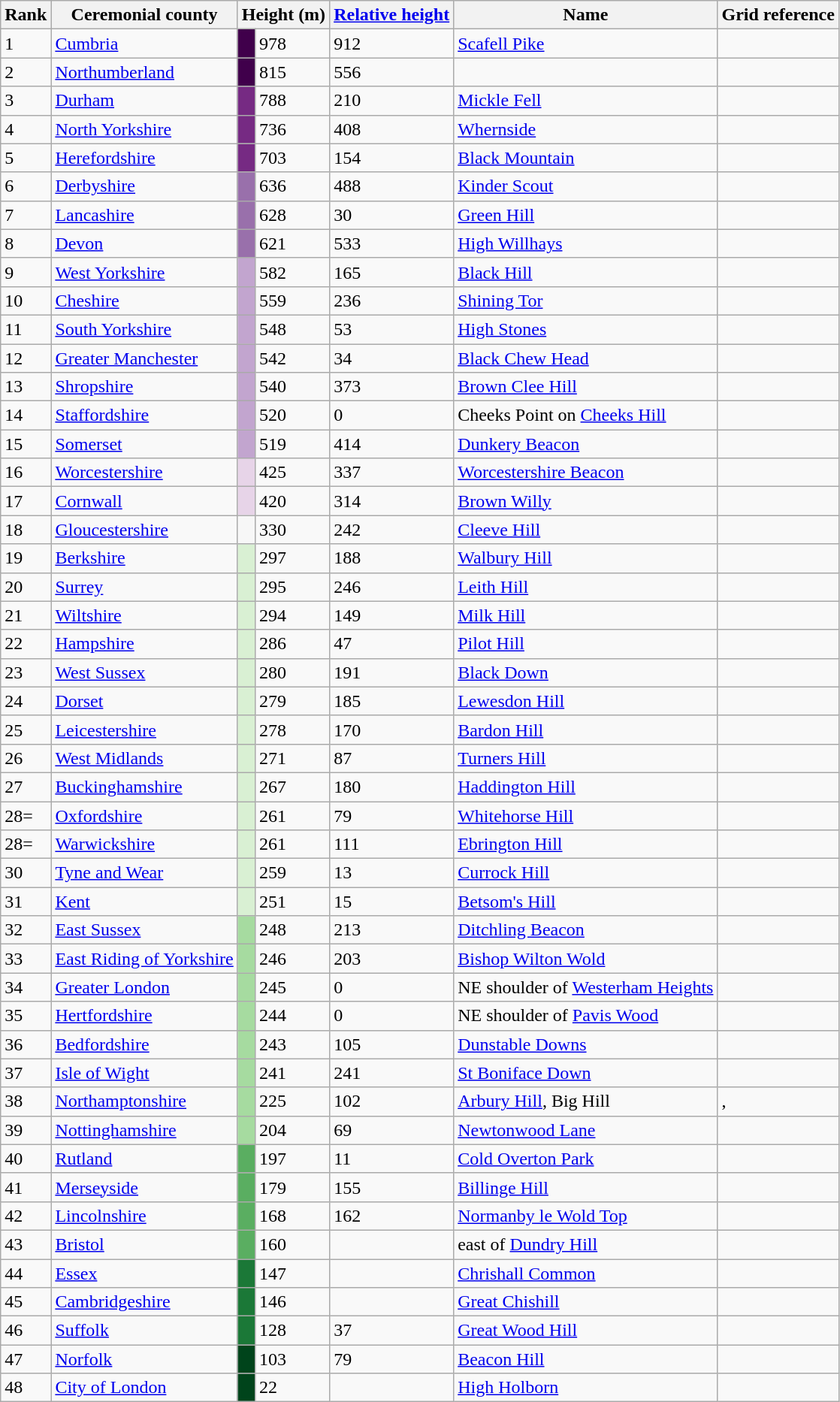<table class="wikitable sortable">
<tr>
<th>Rank</th>
<th>Ceremonial county</th>
<th colspan=2>Height (m)</th>
<th><a href='#'>Relative height</a></th>
<th>Name</th>
<th>Grid reference</th>
</tr>
<tr>
<td>1</td>
<td><a href='#'>Cumbria</a></td>
<td style="background-color:#40004b;"></td>
<td>978</td>
<td>912</td>
<td><a href='#'>Scafell Pike</a></td>
<td></td>
</tr>
<tr>
<td>2</td>
<td><a href='#'>Northumberland</a></td>
<td style="background-color:#40004b;"></td>
<td>815</td>
<td>556</td>
<td></td>
<td></td>
</tr>
<tr>
<td>3</td>
<td><a href='#'>Durham</a></td>
<td style="background-color:#762a83;"></td>
<td>788</td>
<td>210</td>
<td><a href='#'>Mickle Fell</a></td>
<td></td>
</tr>
<tr>
<td>4</td>
<td><a href='#'>North Yorkshire</a></td>
<td style="background-color:#762a83;"></td>
<td>736</td>
<td>408</td>
<td><a href='#'>Whernside</a></td>
<td></td>
</tr>
<tr>
<td>5</td>
<td><a href='#'>Herefordshire</a></td>
<td style="background-color:#762a83;"></td>
<td>703</td>
<td>154</td>
<td><a href='#'>Black Mountain</a></td>
<td></td>
</tr>
<tr>
<td>6</td>
<td><a href='#'>Derbyshire</a></td>
<td style="background-color:#9970ab;"></td>
<td>636</td>
<td>488</td>
<td><a href='#'>Kinder Scout</a></td>
<td></td>
</tr>
<tr>
<td>7</td>
<td><a href='#'>Lancashire</a></td>
<td style="background-color:#9970ab;"></td>
<td>628</td>
<td>30</td>
<td><a href='#'>Green Hill</a></td>
<td></td>
</tr>
<tr>
<td>8</td>
<td><a href='#'>Devon</a></td>
<td style="background-color:#9970ab;"></td>
<td>621</td>
<td>533</td>
<td><a href='#'>High Willhays</a></td>
<td></td>
</tr>
<tr>
<td>9</td>
<td><a href='#'>West Yorkshire</a></td>
<td style="background-color:#c2a5cf;"></td>
<td>582</td>
<td>165</td>
<td><a href='#'>Black Hill</a></td>
<td></td>
</tr>
<tr>
<td>10</td>
<td><a href='#'>Cheshire</a></td>
<td style="background-color:#c2a5cf;"></td>
<td>559</td>
<td>236</td>
<td><a href='#'>Shining Tor</a></td>
<td></td>
</tr>
<tr>
<td>11</td>
<td><a href='#'>South Yorkshire</a></td>
<td style="background-color:#c2a5cf;"></td>
<td>548</td>
<td>53</td>
<td><a href='#'>High Stones</a></td>
<td></td>
</tr>
<tr>
<td>12</td>
<td><a href='#'>Greater Manchester</a></td>
<td style="background-color:#c2a5cf;"></td>
<td>542</td>
<td>34</td>
<td><a href='#'>Black Chew Head</a></td>
<td></td>
</tr>
<tr>
<td>13</td>
<td><a href='#'>Shropshire</a></td>
<td style="background-color:#c2a5cf;"></td>
<td>540</td>
<td>373</td>
<td><a href='#'>Brown Clee Hill</a></td>
<td></td>
</tr>
<tr>
<td>14</td>
<td><a href='#'>Staffordshire</a></td>
<td style="background-color:#c2a5cf;"></td>
<td>520</td>
<td>0</td>
<td>Cheeks Point on <a href='#'>Cheeks Hill</a></td>
<td></td>
</tr>
<tr>
<td>15</td>
<td><a href='#'>Somerset</a></td>
<td style="background-color:#c2a5cf;"></td>
<td>519</td>
<td>414</td>
<td><a href='#'>Dunkery Beacon</a></td>
<td></td>
</tr>
<tr>
<td>16</td>
<td><a href='#'>Worcestershire</a></td>
<td style="background-color:#e7d4e8;"></td>
<td>425</td>
<td>337</td>
<td><a href='#'>Worcestershire Beacon</a></td>
<td></td>
</tr>
<tr>
<td>17</td>
<td><a href='#'>Cornwall</a></td>
<td style="background-color:#e7d4e8;"></td>
<td>420</td>
<td>314</td>
<td><a href='#'>Brown Willy</a></td>
<td></td>
</tr>
<tr>
<td>18</td>
<td><a href='#'>Gloucestershire</a></td>
<td style="background-color:#f7f7f7;"></td>
<td>330</td>
<td>242</td>
<td><a href='#'>Cleeve Hill</a></td>
<td></td>
</tr>
<tr>
<td>19</td>
<td><a href='#'>Berkshire</a></td>
<td style="background-color:#d9f0d3;"></td>
<td>297</td>
<td>188</td>
<td><a href='#'>Walbury Hill</a></td>
<td></td>
</tr>
<tr>
<td>20</td>
<td><a href='#'>Surrey</a></td>
<td style="background-color:#d9f0d3;"></td>
<td>295</td>
<td>246</td>
<td><a href='#'>Leith Hill</a></td>
<td></td>
</tr>
<tr>
<td>21</td>
<td><a href='#'>Wiltshire</a></td>
<td style="background-color:#d9f0d3;"></td>
<td>294</td>
<td>149</td>
<td><a href='#'>Milk Hill</a></td>
<td></td>
</tr>
<tr>
<td>22</td>
<td><a href='#'>Hampshire</a></td>
<td style="background-color:#d9f0d3;"></td>
<td>286</td>
<td>47</td>
<td><a href='#'>Pilot Hill</a></td>
<td></td>
</tr>
<tr>
<td>23</td>
<td><a href='#'>West Sussex</a></td>
<td style="background-color:#d9f0d3;"></td>
<td>280</td>
<td>191</td>
<td><a href='#'>Black Down</a></td>
<td></td>
</tr>
<tr>
<td>24</td>
<td><a href='#'>Dorset</a></td>
<td style="background-color:#d9f0d3;"></td>
<td>279</td>
<td>185</td>
<td><a href='#'>Lewesdon Hill</a></td>
<td></td>
</tr>
<tr>
<td>25</td>
<td><a href='#'>Leicestershire</a></td>
<td style="background-color:#d9f0d3;"></td>
<td>278</td>
<td>170</td>
<td><a href='#'>Bardon Hill</a></td>
<td></td>
</tr>
<tr>
<td>26</td>
<td><a href='#'>West Midlands</a></td>
<td style="background-color:#d9f0d3;"></td>
<td>271</td>
<td>87</td>
<td><a href='#'>Turners Hill</a></td>
<td></td>
</tr>
<tr>
<td>27</td>
<td><a href='#'>Buckinghamshire</a></td>
<td style="background-color:#d9f0d3;"></td>
<td>267</td>
<td>180</td>
<td><a href='#'>Haddington Hill</a></td>
<td></td>
</tr>
<tr>
<td>28=</td>
<td><a href='#'>Oxfordshire</a></td>
<td style="background-color:#d9f0d3;"></td>
<td>261</td>
<td>79</td>
<td><a href='#'>Whitehorse Hill</a></td>
<td></td>
</tr>
<tr>
<td>28=</td>
<td><a href='#'>Warwickshire</a></td>
<td style="background-color:#d9f0d3;"></td>
<td>261</td>
<td>111</td>
<td><a href='#'>Ebrington Hill</a></td>
<td></td>
</tr>
<tr>
<td>30</td>
<td><a href='#'>Tyne and Wear</a></td>
<td style="background-color:#d9f0d3;"></td>
<td>259</td>
<td>13</td>
<td><a href='#'>Currock Hill</a></td>
<td></td>
</tr>
<tr>
<td>31</td>
<td><a href='#'>Kent</a></td>
<td style="background-color:#d9f0d3;"></td>
<td>251</td>
<td>15</td>
<td><a href='#'>Betsom's Hill</a></td>
<td></td>
</tr>
<tr>
<td>32</td>
<td><a href='#'>East Sussex</a></td>
<td style="background-color:#a6dba0;"></td>
<td>248</td>
<td>213</td>
<td><a href='#'>Ditchling Beacon</a></td>
<td></td>
</tr>
<tr>
<td>33</td>
<td><a href='#'>East Riding of Yorkshire</a></td>
<td style="background-color:#a6dba0;"></td>
<td>246</td>
<td>203</td>
<td><a href='#'>Bishop Wilton Wold</a></td>
<td></td>
</tr>
<tr>
<td>34</td>
<td><a href='#'>Greater London</a></td>
<td style="background-color:#a6dba0;"></td>
<td>245</td>
<td>0</td>
<td>NE shoulder of <a href='#'>Westerham Heights</a></td>
<td></td>
</tr>
<tr>
<td>35</td>
<td><a href='#'>Hertfordshire</a></td>
<td style="background-color:#a6dba0;"></td>
<td>244</td>
<td>0</td>
<td>NE shoulder of <a href='#'>Pavis Wood</a></td>
<td></td>
</tr>
<tr>
<td>36</td>
<td><a href='#'>Bedfordshire</a></td>
<td style="background-color:#a6dba0;"></td>
<td>243</td>
<td>105</td>
<td><a href='#'>Dunstable Downs</a></td>
<td></td>
</tr>
<tr>
<td>37</td>
<td><a href='#'>Isle of Wight</a></td>
<td style="background-color:#a6dba0;"></td>
<td>241</td>
<td>241</td>
<td><a href='#'>St Boniface Down</a></td>
<td></td>
</tr>
<tr>
<td>38</td>
<td><a href='#'>Northamptonshire</a></td>
<td style="background-color:#a6dba0;"></td>
<td>225</td>
<td>102</td>
<td><a href='#'>Arbury Hill</a>, Big Hill</td>
<td>, </td>
</tr>
<tr>
<td>39</td>
<td><a href='#'>Nottinghamshire</a></td>
<td style="background-color:#a6dba0;"></td>
<td>204</td>
<td>69</td>
<td><a href='#'>Newtonwood Lane</a></td>
<td></td>
</tr>
<tr>
<td>40</td>
<td><a href='#'>Rutland</a></td>
<td style="background-color:#5aae61;"></td>
<td>197</td>
<td>11</td>
<td><a href='#'>Cold Overton Park</a></td>
<td></td>
</tr>
<tr>
<td>41</td>
<td><a href='#'>Merseyside</a></td>
<td style="background-color:#5aae61;"></td>
<td>179</td>
<td>155</td>
<td><a href='#'>Billinge Hill</a></td>
<td></td>
</tr>
<tr>
<td>42</td>
<td><a href='#'>Lincolnshire</a></td>
<td style="background-color:#5aae61;"></td>
<td>168</td>
<td>162</td>
<td><a href='#'>Normanby le Wold Top</a></td>
<td></td>
</tr>
<tr>
<td>43</td>
<td><a href='#'>Bristol</a></td>
<td style="background-color:#5aae61;"></td>
<td>160</td>
<td></td>
<td>east of <a href='#'>Dundry Hill</a></td>
<td></td>
</tr>
<tr>
<td>44</td>
<td><a href='#'>Essex</a></td>
<td style="background-color:#1b7837;"></td>
<td>147</td>
<td></td>
<td><a href='#'>Chrishall Common</a></td>
<td></td>
</tr>
<tr>
<td>45</td>
<td><a href='#'>Cambridgeshire</a></td>
<td style="background-color:#1b7837;"></td>
<td>146</td>
<td></td>
<td><a href='#'>Great Chishill</a></td>
<td></td>
</tr>
<tr>
<td>46</td>
<td><a href='#'>Suffolk</a></td>
<td style="background-color:#1b7837;"></td>
<td>128</td>
<td>37</td>
<td><a href='#'>Great Wood Hill</a></td>
<td></td>
</tr>
<tr>
<td>47</td>
<td><a href='#'>Norfolk</a></td>
<td style="background-color:#00441b;"></td>
<td>103</td>
<td>79</td>
<td><a href='#'>Beacon Hill</a></td>
<td></td>
</tr>
<tr>
<td>48</td>
<td><a href='#'>City of London</a></td>
<td style="background-color:#00441b;"></td>
<td>22</td>
<td></td>
<td><a href='#'>High Holborn</a></td>
<td></td>
</tr>
</table>
